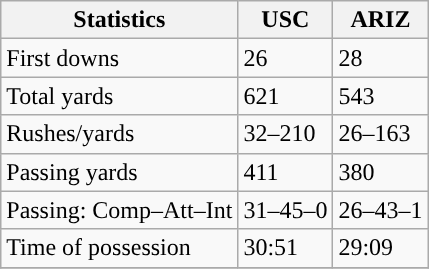<table class="wikitable" style="float: left;">
<tr>
<th>Statistics</th>
<th>USC</th>
<th>ARIZ</th>
</tr>
<tr>
<td>First downs</td>
<td>26</td>
<td>28</td>
</tr>
<tr>
<td>Total yards</td>
<td>621</td>
<td>543</td>
</tr>
<tr>
<td>Rushes/yards</td>
<td>32–210</td>
<td>26–163</td>
</tr>
<tr>
<td>Passing yards</td>
<td>411</td>
<td>380</td>
</tr>
<tr>
<td>Passing: Comp–Att–Int</td>
<td>31–45–0</td>
<td>26–43–1</td>
</tr>
<tr>
<td>Time of possession</td>
<td>30:51</td>
<td>29:09</td>
</tr>
<tr>
</tr>
</table>
